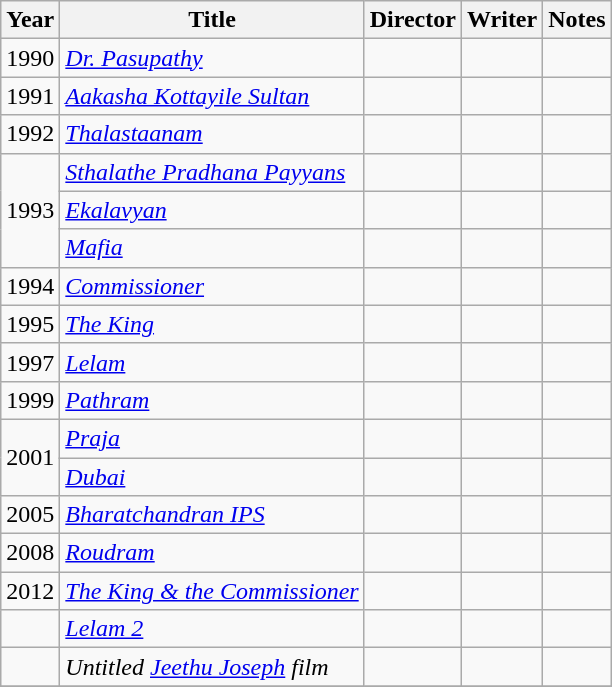<table class="wikitable sortable">
<tr>
<th>Year</th>
<th>Title</th>
<th>Director</th>
<th>Writer</th>
<th class="unsortable">Notes</th>
</tr>
<tr>
<td>1990</td>
<td><em><a href='#'>Dr. Pasupathy</a></em></td>
<td></td>
<td></td>
<td></td>
</tr>
<tr>
<td>1991</td>
<td><em><a href='#'>Aakasha Kottayile Sultan</a></em></td>
<td></td>
<td></td>
<td></td>
</tr>
<tr>
<td>1992</td>
<td><em><a href='#'>Thalastaanam</a></em></td>
<td></td>
<td></td>
<td></td>
</tr>
<tr>
<td rowspan=3>1993</td>
<td><em><a href='#'>Sthalathe Pradhana Payyans</a></em></td>
<td></td>
<td></td>
<td></td>
</tr>
<tr>
<td><em><a href='#'>Ekalavyan</a></em></td>
<td></td>
<td></td>
<td></td>
</tr>
<tr>
<td><em><a href='#'>Mafia</a></em></td>
<td></td>
<td></td>
<td></td>
</tr>
<tr>
<td>1994</td>
<td><em><a href='#'>Commissioner</a></em></td>
<td></td>
<td></td>
<td></td>
</tr>
<tr>
<td>1995</td>
<td><em><a href='#'>The King</a></em></td>
<td></td>
<td></td>
<td></td>
</tr>
<tr>
<td>1997</td>
<td><em><a href='#'>Lelam</a></em></td>
<td></td>
<td></td>
<td></td>
</tr>
<tr>
<td>1999</td>
<td><em><a href='#'>Pathram</a></em></td>
<td></td>
<td></td>
<td></td>
</tr>
<tr>
<td rowspan=2>2001</td>
<td><em><a href='#'>Praja</a></em></td>
<td></td>
<td></td>
<td></td>
</tr>
<tr>
<td><em><a href='#'>Dubai</a></em></td>
<td></td>
<td></td>
<td></td>
</tr>
<tr>
<td>2005</td>
<td><em><a href='#'>Bharatchandran IPS</a></em></td>
<td></td>
<td></td>
<td></td>
</tr>
<tr>
<td>2008</td>
<td><em><a href='#'>Roudram</a></em></td>
<td></td>
<td></td>
<td></td>
</tr>
<tr>
<td>2012</td>
<td><em><a href='#'>The King & the Commissioner</a></em></td>
<td></td>
<td></td>
<td></td>
</tr>
<tr>
<td></td>
<td><em><a href='#'>Lelam 2</a></em></td>
<td></td>
<td></td>
<td></td>
</tr>
<tr>
<td></td>
<td><em>Untitled <a href='#'>Jeethu Joseph</a> film</em></td>
<td></td>
<td></td>
<td></td>
</tr>
<tr>
</tr>
</table>
